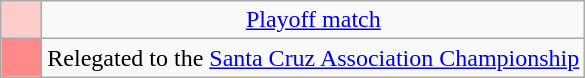<table class="wikitable" style="text-align: center">
<tr>
<td bgcolor=#FFCCCC style="width: 20px;"></td>
<td><a href='#'>Playoff match</a></td>
</tr>
<tr>
<td bgcolor=#FF8888 style="width: 20px;"></td>
<td>Relegated to the <a href='#'>Santa Cruz Association Championship</a></td>
</tr>
</table>
